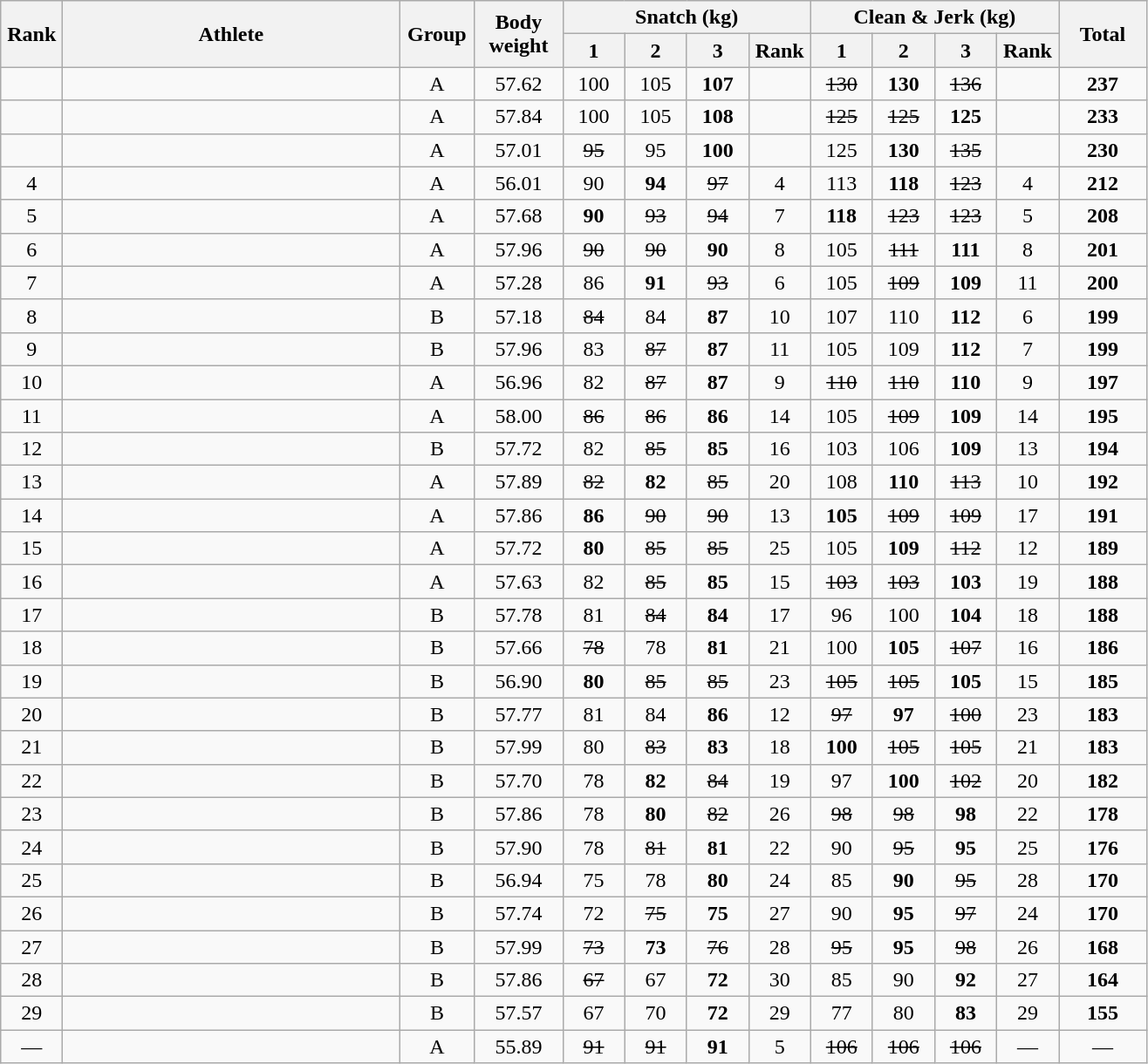<table class = "wikitable" style="text-align:center;">
<tr>
<th rowspan=2 width=40>Rank</th>
<th rowspan=2 width=250>Athlete</th>
<th rowspan=2 width=50>Group</th>
<th rowspan=2 width=60>Body weight</th>
<th colspan=4>Snatch (kg)</th>
<th colspan=4>Clean & Jerk (kg)</th>
<th rowspan=2 width=60>Total</th>
</tr>
<tr>
<th width=40>1</th>
<th width=40>2</th>
<th width=40>3</th>
<th width=40>Rank</th>
<th width=40>1</th>
<th width=40>2</th>
<th width=40>3</th>
<th width=40>Rank</th>
</tr>
<tr>
<td></td>
<td align=left></td>
<td>A</td>
<td>57.62</td>
<td>100</td>
<td>105</td>
<td><strong>107</strong></td>
<td></td>
<td><s>130 </s></td>
<td><strong>130</strong></td>
<td><s>136 </s></td>
<td></td>
<td><strong>237</strong></td>
</tr>
<tr>
<td></td>
<td align=left></td>
<td>A</td>
<td>57.84</td>
<td>100</td>
<td>105</td>
<td><strong>108</strong></td>
<td></td>
<td><s>125 </s></td>
<td><s>125 </s></td>
<td><strong>125</strong></td>
<td></td>
<td><strong>233</strong></td>
</tr>
<tr>
<td></td>
<td align=left></td>
<td>A</td>
<td>57.01</td>
<td><s>95 </s></td>
<td>95</td>
<td><strong>100</strong></td>
<td></td>
<td>125</td>
<td><strong>130</strong></td>
<td><s>135 </s></td>
<td></td>
<td><strong>230</strong></td>
</tr>
<tr>
<td>4</td>
<td align=left></td>
<td>A</td>
<td>56.01</td>
<td>90</td>
<td><strong>94</strong></td>
<td><s>97 </s></td>
<td>4</td>
<td>113</td>
<td><strong>118</strong></td>
<td><s>123 </s></td>
<td>4</td>
<td><strong>212</strong></td>
</tr>
<tr>
<td>5</td>
<td align=left></td>
<td>A</td>
<td>57.68</td>
<td><strong>90</strong></td>
<td><s>93 </s></td>
<td><s>94 </s></td>
<td>7</td>
<td><strong>118</strong></td>
<td><s>123 </s></td>
<td><s>123 </s></td>
<td>5</td>
<td><strong>208</strong></td>
</tr>
<tr>
<td>6</td>
<td align=left></td>
<td>A</td>
<td>57.96</td>
<td><s>90 </s></td>
<td><s>90 </s></td>
<td><strong>90</strong></td>
<td>8</td>
<td>105</td>
<td><s>111 </s></td>
<td><strong>111</strong></td>
<td>8</td>
<td><strong>201</strong></td>
</tr>
<tr>
<td>7</td>
<td align=left></td>
<td>A</td>
<td>57.28</td>
<td>86</td>
<td><strong>91</strong></td>
<td><s>93 </s></td>
<td>6</td>
<td>105</td>
<td><s>109 </s></td>
<td><strong>109</strong></td>
<td>11</td>
<td><strong>200</strong></td>
</tr>
<tr>
<td>8</td>
<td align=left></td>
<td>B</td>
<td>57.18</td>
<td><s>84 </s></td>
<td>84</td>
<td><strong>87</strong></td>
<td>10</td>
<td>107</td>
<td>110</td>
<td><strong>112</strong></td>
<td>6</td>
<td><strong>199</strong></td>
</tr>
<tr>
<td>9</td>
<td align=left></td>
<td>B</td>
<td>57.96</td>
<td>83</td>
<td><s>87 </s></td>
<td><strong>87</strong></td>
<td>11</td>
<td>105</td>
<td>109</td>
<td><strong>112</strong></td>
<td>7</td>
<td><strong>199</strong></td>
</tr>
<tr>
<td>10</td>
<td align=left></td>
<td>A</td>
<td>56.96</td>
<td>82</td>
<td><s>87 </s></td>
<td><strong>87</strong></td>
<td>9</td>
<td><s>110 </s></td>
<td><s>110 </s></td>
<td><strong>110</strong></td>
<td>9</td>
<td><strong>197</strong></td>
</tr>
<tr>
<td>11</td>
<td align=left></td>
<td>A</td>
<td>58.00</td>
<td><s>86 </s></td>
<td><s>86 </s></td>
<td><strong>86</strong></td>
<td>14</td>
<td>105</td>
<td><s>109 </s></td>
<td><strong>109</strong></td>
<td>14</td>
<td><strong>195</strong></td>
</tr>
<tr>
<td>12</td>
<td align=left></td>
<td>B</td>
<td>57.72</td>
<td>82</td>
<td><s>85 </s></td>
<td><strong>85</strong></td>
<td>16</td>
<td>103</td>
<td>106</td>
<td><strong>109</strong></td>
<td>13</td>
<td><strong>194</strong></td>
</tr>
<tr>
<td>13</td>
<td align=left></td>
<td>A</td>
<td>57.89</td>
<td><s>82 </s></td>
<td><strong>82</strong></td>
<td><s>85 </s></td>
<td>20</td>
<td>108</td>
<td><strong>110</strong></td>
<td><s>113 </s></td>
<td>10</td>
<td><strong>192</strong></td>
</tr>
<tr>
<td>14</td>
<td align=left></td>
<td>A</td>
<td>57.86</td>
<td><strong>86</strong></td>
<td><s>90 </s></td>
<td><s>90 </s></td>
<td>13</td>
<td><strong>105</strong></td>
<td><s>109 </s></td>
<td><s>109 </s></td>
<td>17</td>
<td><strong>191</strong></td>
</tr>
<tr>
<td>15</td>
<td align=left></td>
<td>A</td>
<td>57.72</td>
<td><strong>80</strong></td>
<td><s>85 </s></td>
<td><s>85 </s></td>
<td>25</td>
<td>105</td>
<td><strong>109</strong></td>
<td><s>112 </s></td>
<td>12</td>
<td><strong>189</strong></td>
</tr>
<tr>
<td>16</td>
<td align=left></td>
<td>A</td>
<td>57.63</td>
<td>82</td>
<td><s>85 </s></td>
<td><strong>85</strong></td>
<td>15</td>
<td><s>103 </s></td>
<td><s>103 </s></td>
<td><strong>103</strong></td>
<td>19</td>
<td><strong>188</strong></td>
</tr>
<tr>
<td>17</td>
<td align=left></td>
<td>B</td>
<td>57.78</td>
<td>81</td>
<td><s>84 </s></td>
<td><strong>84</strong></td>
<td>17</td>
<td>96</td>
<td>100</td>
<td><strong>104</strong></td>
<td>18</td>
<td><strong>188</strong></td>
</tr>
<tr>
<td>18</td>
<td align=left></td>
<td>B</td>
<td>57.66</td>
<td><s>78 </s></td>
<td>78</td>
<td><strong>81</strong></td>
<td>21</td>
<td>100</td>
<td><strong>105</strong></td>
<td><s>107 </s></td>
<td>16</td>
<td><strong>186</strong></td>
</tr>
<tr>
<td>19</td>
<td align=left></td>
<td>B</td>
<td>56.90</td>
<td><strong>80</strong></td>
<td><s>85 </s></td>
<td><s>85 </s></td>
<td>23</td>
<td><s>105 </s></td>
<td><s>105 </s></td>
<td><strong>105</strong></td>
<td>15</td>
<td><strong>185</strong></td>
</tr>
<tr>
<td>20</td>
<td align=left></td>
<td>B</td>
<td>57.77</td>
<td>81</td>
<td>84</td>
<td><strong>86</strong></td>
<td>12</td>
<td><s>97 </s></td>
<td><strong>97</strong></td>
<td><s>100 </s></td>
<td>23</td>
<td><strong>183</strong></td>
</tr>
<tr>
<td>21</td>
<td align=left></td>
<td>B</td>
<td>57.99</td>
<td>80</td>
<td><s>83 </s></td>
<td><strong>83</strong></td>
<td>18</td>
<td><strong>100</strong></td>
<td><s>105 </s></td>
<td><s>105 </s></td>
<td>21</td>
<td><strong>183</strong></td>
</tr>
<tr>
<td>22</td>
<td align=left></td>
<td>B</td>
<td>57.70</td>
<td>78</td>
<td><strong>82</strong></td>
<td><s>84 </s></td>
<td>19</td>
<td>97</td>
<td><strong>100</strong></td>
<td><s>102 </s></td>
<td>20</td>
<td><strong>182</strong></td>
</tr>
<tr>
<td>23</td>
<td align=left></td>
<td>B</td>
<td>57.86</td>
<td>78</td>
<td><strong>80</strong></td>
<td><s>82 </s></td>
<td>26</td>
<td><s>98 </s></td>
<td><s>98 </s></td>
<td><strong>98</strong></td>
<td>22</td>
<td><strong>178</strong></td>
</tr>
<tr>
<td>24</td>
<td align=left></td>
<td>B</td>
<td>57.90</td>
<td>78</td>
<td><s>81 </s></td>
<td><strong>81</strong></td>
<td>22</td>
<td>90</td>
<td><s>95 </s></td>
<td><strong>95</strong></td>
<td>25</td>
<td><strong>176</strong></td>
</tr>
<tr>
<td>25</td>
<td align=left></td>
<td>B</td>
<td>56.94</td>
<td>75</td>
<td>78</td>
<td><strong>80</strong></td>
<td>24</td>
<td>85</td>
<td><strong>90</strong></td>
<td><s>95 </s></td>
<td>28</td>
<td><strong>170</strong></td>
</tr>
<tr>
<td>26</td>
<td align=left></td>
<td>B</td>
<td>57.74</td>
<td>72</td>
<td><s>75 </s></td>
<td><strong>75</strong></td>
<td>27</td>
<td>90</td>
<td><strong>95</strong></td>
<td><s>97 </s></td>
<td>24</td>
<td><strong>170</strong></td>
</tr>
<tr>
<td>27</td>
<td align=left></td>
<td>B</td>
<td>57.99</td>
<td><s>73 </s></td>
<td><strong>73</strong></td>
<td><s>76 </s></td>
<td>28</td>
<td><s>95 </s></td>
<td><strong>95</strong></td>
<td><s>98 </s></td>
<td>26</td>
<td><strong>168</strong></td>
</tr>
<tr>
<td>28</td>
<td align=left></td>
<td>B</td>
<td>57.86</td>
<td><s>67 </s></td>
<td>67</td>
<td><strong>72</strong></td>
<td>30</td>
<td>85</td>
<td>90</td>
<td><strong>92</strong></td>
<td>27</td>
<td><strong>164</strong></td>
</tr>
<tr>
<td>29</td>
<td align=left></td>
<td>B</td>
<td>57.57</td>
<td>67</td>
<td>70</td>
<td><strong>72</strong></td>
<td>29</td>
<td>77</td>
<td>80</td>
<td><strong>83</strong></td>
<td>29</td>
<td><strong>155</strong></td>
</tr>
<tr>
<td>—</td>
<td align=left></td>
<td>A</td>
<td>55.89</td>
<td><s>91 </s></td>
<td><s>91 </s></td>
<td><strong>91</strong></td>
<td>5</td>
<td><s>106 </s></td>
<td><s>106 </s></td>
<td><s>106 </s></td>
<td>—</td>
<td>—</td>
</tr>
</table>
